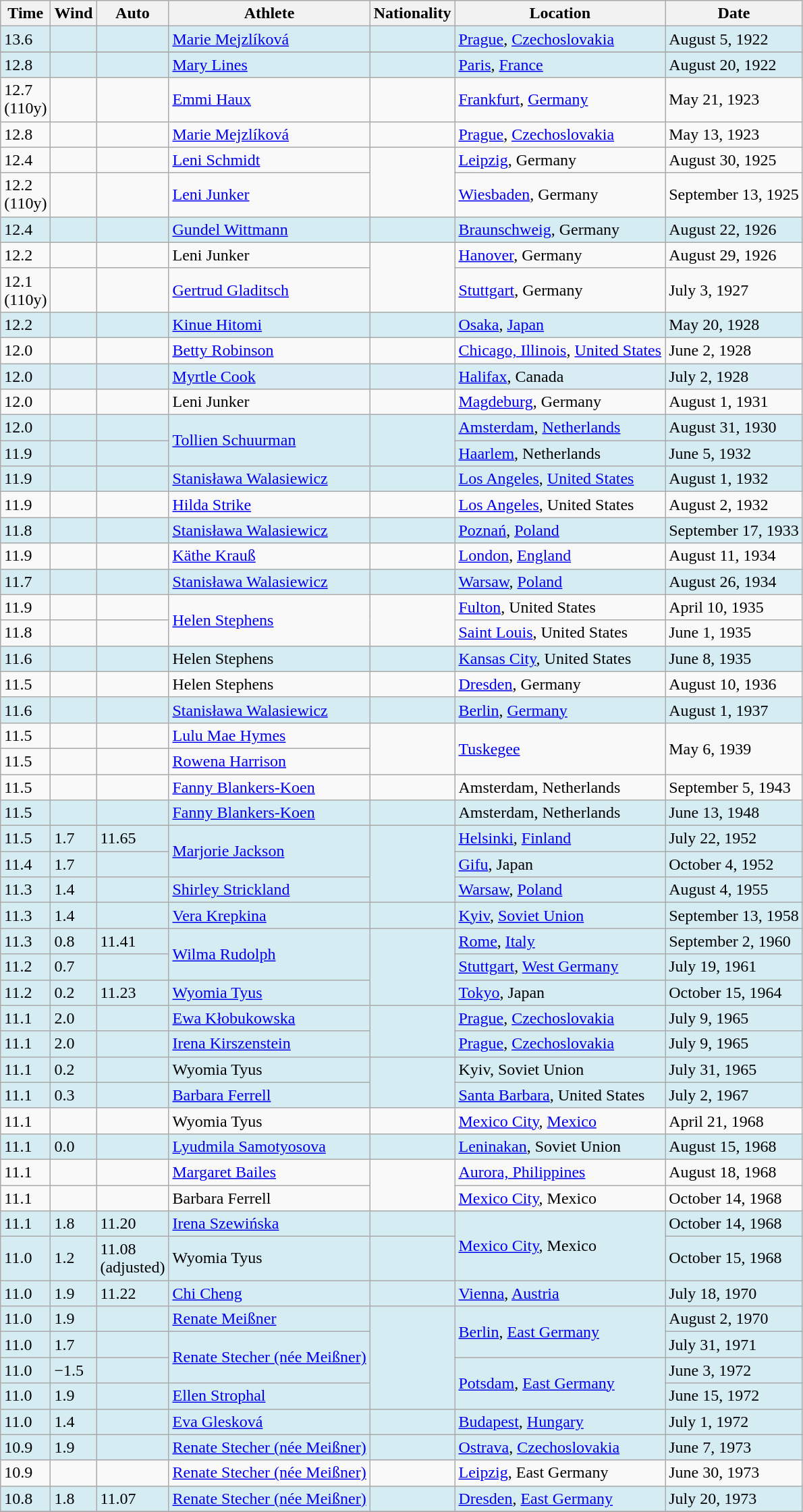<table class="wikitable">
<tr>
<th>Time</th>
<th>Wind</th>
<th>Auto</th>
<th>Athlete</th>
<th>Nationality</th>
<th>Location</th>
<th>Date</th>
</tr>
<tr bgcolor="#D6ECF3">
<td>13.6</td>
<td></td>
<td></td>
<td><a href='#'>Marie Mejzlíková</a></td>
<td></td>
<td><a href='#'>Prague</a>, <a href='#'>Czechoslovakia</a></td>
<td>August 5, 1922</td>
</tr>
<tr>
</tr>
<tr bgcolor="#D6ECF3">
<td>12.8</td>
<td></td>
<td></td>
<td><a href='#'>Mary Lines</a></td>
<td></td>
<td><a href='#'>Paris</a>, <a href='#'>France</a></td>
<td>August 20, 1922</td>
</tr>
<tr>
<td>12.7<br>(110y)</td>
<td></td>
<td></td>
<td><a href='#'>Emmi Haux</a></td>
<td></td>
<td><a href='#'>Frankfurt</a>, <a href='#'>Germany</a></td>
<td>May 21, 1923</td>
</tr>
<tr>
<td>12.8</td>
<td></td>
<td></td>
<td><a href='#'>Marie Mejzlíková</a></td>
<td></td>
<td><a href='#'>Prague</a>, <a href='#'>Czechoslovakia</a></td>
<td>May 13, 1923</td>
</tr>
<tr>
<td>12.4</td>
<td></td>
<td></td>
<td><a href='#'>Leni Schmidt</a></td>
<td rowspan="2"></td>
<td><a href='#'>Leipzig</a>, Germany</td>
<td>August 30, 1925</td>
</tr>
<tr>
<td>12.2<br>(110y)</td>
<td></td>
<td></td>
<td><a href='#'>Leni Junker</a></td>
<td><a href='#'>Wiesbaden</a>, Germany</td>
<td>September 13, 1925</td>
</tr>
<tr bgcolor="#D6ECF3">
<td>12.4</td>
<td></td>
<td></td>
<td><a href='#'>Gundel Wittmann</a></td>
<td></td>
<td><a href='#'>Braunschweig</a>, Germany</td>
<td>August 22, 1926</td>
</tr>
<tr>
<td>12.2</td>
<td></td>
<td></td>
<td>Leni Junker</td>
<td rowspan="2"></td>
<td><a href='#'>Hanover</a>, Germany</td>
<td>August 29, 1926</td>
</tr>
<tr>
<td>12.1<br>(110y)</td>
<td></td>
<td></td>
<td><a href='#'>Gertrud Gladitsch</a></td>
<td><a href='#'>Stuttgart</a>, Germany</td>
<td>July 3, 1927</td>
</tr>
<tr bgcolor="#D6ECF3">
<td>12.2</td>
<td></td>
<td></td>
<td><a href='#'>Kinue Hitomi</a></td>
<td></td>
<td><a href='#'>Osaka</a>, <a href='#'>Japan</a></td>
<td>May 20, 1928</td>
</tr>
<tr>
<td>12.0</td>
<td></td>
<td></td>
<td><a href='#'>Betty Robinson</a></td>
<td></td>
<td><a href='#'>Chicago, Illinois</a>, <a href='#'>United States</a></td>
<td>June 2, 1928</td>
</tr>
<tr bgcolor="#D7ECF3">
<td>12.0</td>
<td></td>
<td></td>
<td><a href='#'>Myrtle Cook</a></td>
<td></td>
<td><a href='#'>Halifax</a>, Canada</td>
<td>July 2, 1928</td>
</tr>
<tr>
<td>12.0</td>
<td></td>
<td></td>
<td>Leni Junker</td>
<td></td>
<td><a href='#'>Magdeburg</a>, Germany</td>
<td>August 1, 1931</td>
</tr>
<tr bgcolor="#D6ECF3">
<td>12.0</td>
<td></td>
<td></td>
<td rowspan="2"><a href='#'>Tollien Schuurman</a></td>
<td rowspan="2"></td>
<td><a href='#'>Amsterdam</a>, <a href='#'>Netherlands</a></td>
<td>August 31, 1930</td>
</tr>
<tr bgcolor="#D6ECF3">
<td>11.9</td>
<td></td>
<td></td>
<td><a href='#'>Haarlem</a>, Netherlands</td>
<td>June 5, 1932</td>
</tr>
<tr bgcolor="#D6ECF3">
<td>11.9</td>
<td></td>
<td></td>
<td><a href='#'>Stanisława Walasiewicz</a></td>
<td></td>
<td><a href='#'>Los Angeles</a>, <a href='#'>United States</a></td>
<td>August 1, 1932</td>
</tr>
<tr>
<td>11.9</td>
<td></td>
<td></td>
<td><a href='#'>Hilda Strike</a></td>
<td></td>
<td><a href='#'>Los Angeles</a>, United States</td>
<td>August 2, 1932</td>
</tr>
<tr bgcolor="#D6ECF3">
<td>11.8</td>
<td></td>
<td></td>
<td><a href='#'>Stanisława Walasiewicz</a></td>
<td></td>
<td><a href='#'>Poznań</a>, <a href='#'>Poland</a></td>
<td>September 17, 1933</td>
</tr>
<tr>
<td>11.9</td>
<td></td>
<td></td>
<td><a href='#'>Käthe Krauß</a></td>
<td></td>
<td><a href='#'>London</a>, <a href='#'>England</a></td>
<td>August 11, 1934</td>
</tr>
<tr bgcolor="#D6ECF3">
<td>11.7</td>
<td></td>
<td></td>
<td><a href='#'>Stanisława Walasiewicz</a></td>
<td></td>
<td><a href='#'>Warsaw</a>, <a href='#'>Poland</a></td>
<td>August 26, 1934</td>
</tr>
<tr>
<td>11.9</td>
<td></td>
<td></td>
<td rowspan="2"><a href='#'>Helen Stephens</a></td>
<td rowspan="2"></td>
<td><a href='#'>Fulton</a>, United States</td>
<td>April 10, 1935</td>
</tr>
<tr>
<td>11.8</td>
<td></td>
<td></td>
<td><a href='#'>Saint Louis</a>, United States</td>
<td>June 1, 1935</td>
</tr>
<tr bgcolor="#D6ECF3">
<td>11.6</td>
<td></td>
<td></td>
<td>Helen Stephens</td>
<td></td>
<td><a href='#'>Kansas City</a>, United States</td>
<td>June 8, 1935</td>
</tr>
<tr>
<td>11.5</td>
<td></td>
<td></td>
<td>Helen Stephens</td>
<td></td>
<td><a href='#'>Dresden</a>, Germany</td>
<td>August 10, 1936</td>
</tr>
<tr bgcolor="#D6ECF3">
<td>11.6</td>
<td></td>
<td></td>
<td><a href='#'>Stanisława Walasiewicz</a></td>
<td></td>
<td><a href='#'>Berlin</a>, <a href='#'>Germany</a></td>
<td>August 1, 1937</td>
</tr>
<tr>
<td>11.5</td>
<td></td>
<td></td>
<td><a href='#'>Lulu Mae Hymes</a></td>
<td rowspan="2"></td>
<td rowspan="2"><a href='#'>Tuskegee</a></td>
<td rowspan="2">May 6, 1939</td>
</tr>
<tr>
<td>11.5</td>
<td></td>
<td></td>
<td><a href='#'>Rowena Harrison</a></td>
</tr>
<tr>
<td>11.5</td>
<td></td>
<td></td>
<td><a href='#'>Fanny Blankers-Koen</a></td>
<td></td>
<td>Amsterdam, Netherlands</td>
<td>September 5, 1943</td>
</tr>
<tr bgcolor="#D6ECF3">
<td>11.5</td>
<td></td>
<td></td>
<td><a href='#'>Fanny Blankers-Koen</a></td>
<td></td>
<td>Amsterdam, Netherlands</td>
<td>June 13, 1948</td>
</tr>
<tr bgcolor="#D6ECF3">
<td>11.5</td>
<td>1.7</td>
<td>11.65</td>
<td rowspan="2"><a href='#'>Marjorie Jackson</a></td>
<td rowspan="3"></td>
<td><a href='#'>Helsinki</a>, <a href='#'>Finland</a></td>
<td>July 22, 1952</td>
</tr>
<tr bgcolor="#D6ECF3">
<td>11.4</td>
<td>1.7</td>
<td></td>
<td><a href='#'>Gifu</a>, Japan</td>
<td>October 4, 1952</td>
</tr>
<tr bgcolor="#D6ECF3">
<td>11.3</td>
<td>1.4</td>
<td></td>
<td><a href='#'>Shirley Strickland</a></td>
<td><a href='#'>Warsaw</a>, <a href='#'>Poland</a></td>
<td>August 4, 1955</td>
</tr>
<tr bgcolor="#D6ECF3">
<td>11.3</td>
<td>1.4</td>
<td></td>
<td><a href='#'>Vera Krepkina</a></td>
<td></td>
<td><a href='#'>Kyiv</a>, <a href='#'>Soviet Union</a></td>
<td>September 13, 1958</td>
</tr>
<tr bgcolor="#D6ECF3">
<td>11.3</td>
<td>0.8</td>
<td>11.41</td>
<td rowspan="2"><a href='#'>Wilma Rudolph</a></td>
<td rowspan="3"></td>
<td><a href='#'>Rome</a>, <a href='#'>Italy</a></td>
<td>September 2, 1960</td>
</tr>
<tr bgcolor="#D6ECF3">
<td>11.2</td>
<td>0.7</td>
<td></td>
<td><a href='#'>Stuttgart</a>, <a href='#'>West Germany</a></td>
<td>July 19, 1961</td>
</tr>
<tr bgcolor="#D6ECF3">
<td>11.2</td>
<td>0.2</td>
<td>11.23</td>
<td><a href='#'>Wyomia Tyus</a></td>
<td><a href='#'>Tokyo</a>, Japan</td>
<td>October 15, 1964</td>
</tr>
<tr bgcolor="#D6ECF3">
<td>11.1</td>
<td>2.0</td>
<td></td>
<td><a href='#'>Ewa Kłobukowska</a></td>
<td rowspan="2"></td>
<td><a href='#'>Prague</a>, <a href='#'>Czechoslovakia</a></td>
<td>July 9, 1965</td>
</tr>
<tr bgcolor="#D6ECF3">
<td>11.1</td>
<td>2.0</td>
<td></td>
<td><a href='#'>Irena Kirszenstein</a></td>
<td><a href='#'>Prague</a>, <a href='#'>Czechoslovakia</a></td>
<td>July 9, 1965</td>
</tr>
<tr bgcolor="#D6ECF3">
<td>11.1</td>
<td>0.2</td>
<td></td>
<td>Wyomia Tyus</td>
<td rowspan="2"></td>
<td>Kyiv, Soviet Union</td>
<td>July 31, 1965</td>
</tr>
<tr bgcolor="#D6ECF3">
<td>11.1</td>
<td>0.3</td>
<td></td>
<td><a href='#'>Barbara Ferrell</a></td>
<td><a href='#'>Santa Barbara</a>, United States</td>
<td>July 2, 1967</td>
</tr>
<tr>
<td>11.1</td>
<td></td>
<td></td>
<td>Wyomia Tyus</td>
<td></td>
<td><a href='#'>Mexico City</a>, <a href='#'>Mexico</a></td>
<td>April 21, 1968</td>
</tr>
<tr bgcolor="#D6ECF3">
<td>11.1</td>
<td>0.0</td>
<td></td>
<td><a href='#'>Lyudmila Samotyosova</a></td>
<td></td>
<td><a href='#'>Leninakan</a>, Soviet Union</td>
<td>August 15, 1968</td>
</tr>
<tr>
<td>11.1</td>
<td></td>
<td></td>
<td><a href='#'>Margaret Bailes</a></td>
<td rowspan="2"></td>
<td><a href='#'>Aurora, Philippines</a></td>
<td>August 18, 1968</td>
</tr>
<tr>
<td>11.1</td>
<td></td>
<td></td>
<td>Barbara Ferrell</td>
<td><a href='#'>Mexico City</a>, Mexico</td>
<td>October 14, 1968</td>
</tr>
<tr bgcolor="#D6ECF3">
<td>11.1</td>
<td>1.8</td>
<td>11.20</td>
<td><a href='#'>Irena Szewińska</a></td>
<td></td>
<td rowspan="2"><a href='#'>Mexico City</a>, Mexico</td>
<td>October 14, 1968</td>
</tr>
<tr bgcolor="#D6ECF3">
<td>11.0</td>
<td>1.2</td>
<td>11.08<br>(adjusted)</td>
<td>Wyomia Tyus</td>
<td></td>
<td>October 15, 1968</td>
</tr>
<tr bgcolor="#D6ECF3">
<td>11.0</td>
<td>1.9</td>
<td>11.22</td>
<td><a href='#'>Chi Cheng</a></td>
<td></td>
<td><a href='#'>Vienna</a>, <a href='#'>Austria</a></td>
<td>July 18, 1970</td>
</tr>
<tr bgcolor="#D6ECF3">
<td>11.0</td>
<td>1.9</td>
<td></td>
<td><a href='#'>Renate Meißner</a></td>
<td rowspan="4"></td>
<td rowspan="2"><a href='#'>Berlin</a>, <a href='#'>East Germany</a></td>
<td>August 2, 1970</td>
</tr>
<tr bgcolor="#D6ECF3">
<td>11.0</td>
<td>1.7</td>
<td></td>
<td rowspan="2"><a href='#'>Renate Stecher (née Meißner)</a></td>
<td>July 31, 1971</td>
</tr>
<tr bgcolor="#D6ECF3">
<td>11.0</td>
<td>−1.5</td>
<td></td>
<td rowspan="2"><a href='#'>Potsdam</a>, <a href='#'>East Germany</a></td>
<td>June 3, 1972</td>
</tr>
<tr bgcolor="#D6ECF3">
<td>11.0</td>
<td>1.9</td>
<td></td>
<td><a href='#'>Ellen Strophal</a></td>
<td>June 15, 1972</td>
</tr>
<tr bgcolor="#D6ECF3">
<td>11.0</td>
<td>1.4</td>
<td></td>
<td><a href='#'>Eva Glesková</a></td>
<td></td>
<td><a href='#'>Budapest</a>, <a href='#'>Hungary</a></td>
<td>July 1, 1972</td>
</tr>
<tr bgcolor="#D6ECF3">
<td>10.9</td>
<td>1.9</td>
<td></td>
<td><a href='#'>Renate Stecher (née Meißner)</a></td>
<td></td>
<td><a href='#'>Ostrava</a>, <a href='#'>Czechoslovakia</a></td>
<td>June 7, 1973</td>
</tr>
<tr>
<td>10.9</td>
<td></td>
<td></td>
<td><a href='#'>Renate Stecher (née Meißner)</a></td>
<td></td>
<td><a href='#'>Leipzig</a>, East Germany</td>
<td>June 30, 1973</td>
</tr>
<tr bgcolor="#D6ECF3">
<td>10.8</td>
<td>1.8</td>
<td>11.07</td>
<td><a href='#'>Renate Stecher (née Meißner)</a></td>
<td></td>
<td><a href='#'>Dresden</a>, <a href='#'>East Germany</a></td>
<td>July 20, 1973</td>
</tr>
<tr>
</tr>
</table>
